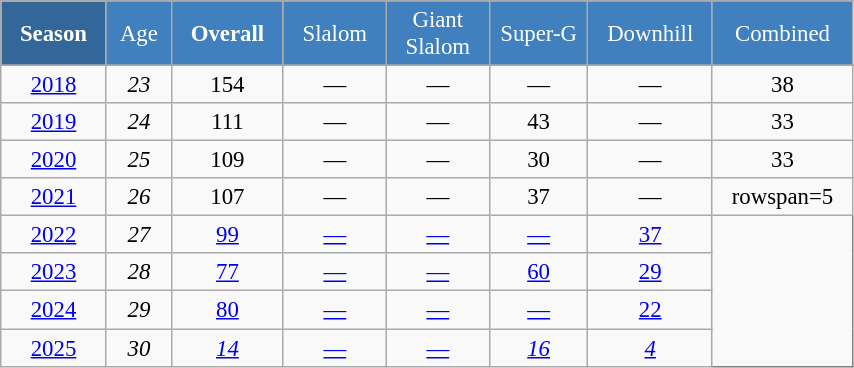<table class="wikitable" style="font-size:95%; text-align:center; border:grey solid 1px; border-collapse:collapse;" width="45%">
<tr style="background-color:#369; color:white;">
<td rowspan="2" colspan="1" width="5%"><strong>Season</strong></td>
</tr>
<tr style="background-color:#4180be; color:white;">
<td width="3%">Age</td>
<td width="5%"><strong>Overall</strong></td>
<td width="5%">Slalom</td>
<td width="5%">Giant<br>Slalom</td>
<td width="5%">Super-G</td>
<td width="5%">Downhill</td>
<td width="5%">Combined</td>
</tr>
<tr style="background-color:#8CB2D8; color:white;">
</tr>
<tr>
<td><a href='#'>2018</a></td>
<td><em>23</em></td>
<td>154</td>
<td>—</td>
<td>—</td>
<td>—</td>
<td>—</td>
<td>38</td>
</tr>
<tr>
<td><a href='#'>2019</a></td>
<td><em>24</em></td>
<td>111</td>
<td>—</td>
<td>—</td>
<td>43</td>
<td>—</td>
<td>33</td>
</tr>
<tr>
<td><a href='#'>2020</a></td>
<td><em>25</em></td>
<td>109</td>
<td>—</td>
<td>—</td>
<td>30</td>
<td>—</td>
<td>33</td>
</tr>
<tr>
<td><a href='#'>2021</a></td>
<td><em>26</em></td>
<td>107</td>
<td>—</td>
<td>—</td>
<td>37</td>
<td>—</td>
<td>rowspan=5 </td>
</tr>
<tr>
<td><a href='#'>2022</a></td>
<td><em>27</em></td>
<td><a href='#'>99</a></td>
<td><a href='#'>—</a></td>
<td><a href='#'>—</a></td>
<td><a href='#'>—</a></td>
<td><a href='#'>37</a></td>
</tr>
<tr>
<td><a href='#'>2023</a></td>
<td><em>28</em></td>
<td><a href='#'>77</a></td>
<td><a href='#'>—</a></td>
<td><a href='#'>—</a></td>
<td><a href='#'>60</a></td>
<td><a href='#'>29</a></td>
</tr>
<tr>
<td><a href='#'>2024</a></td>
<td><em>29</em></td>
<td><a href='#'>80</a></td>
<td><a href='#'>—</a></td>
<td><a href='#'>—</a></td>
<td><a href='#'>—</a></td>
<td><a href='#'>22</a></td>
</tr>
<tr>
<td><a href='#'>2025</a></td>
<td><em>30</em></td>
<td><a href='#'><em>14</em></a></td>
<td><a href='#'>—</a></td>
<td><a href='#'>—</a></td>
<td><a href='#'><em>16</em></a></td>
<td><a href='#'><em>4</em></a></td>
</tr>
</table>
